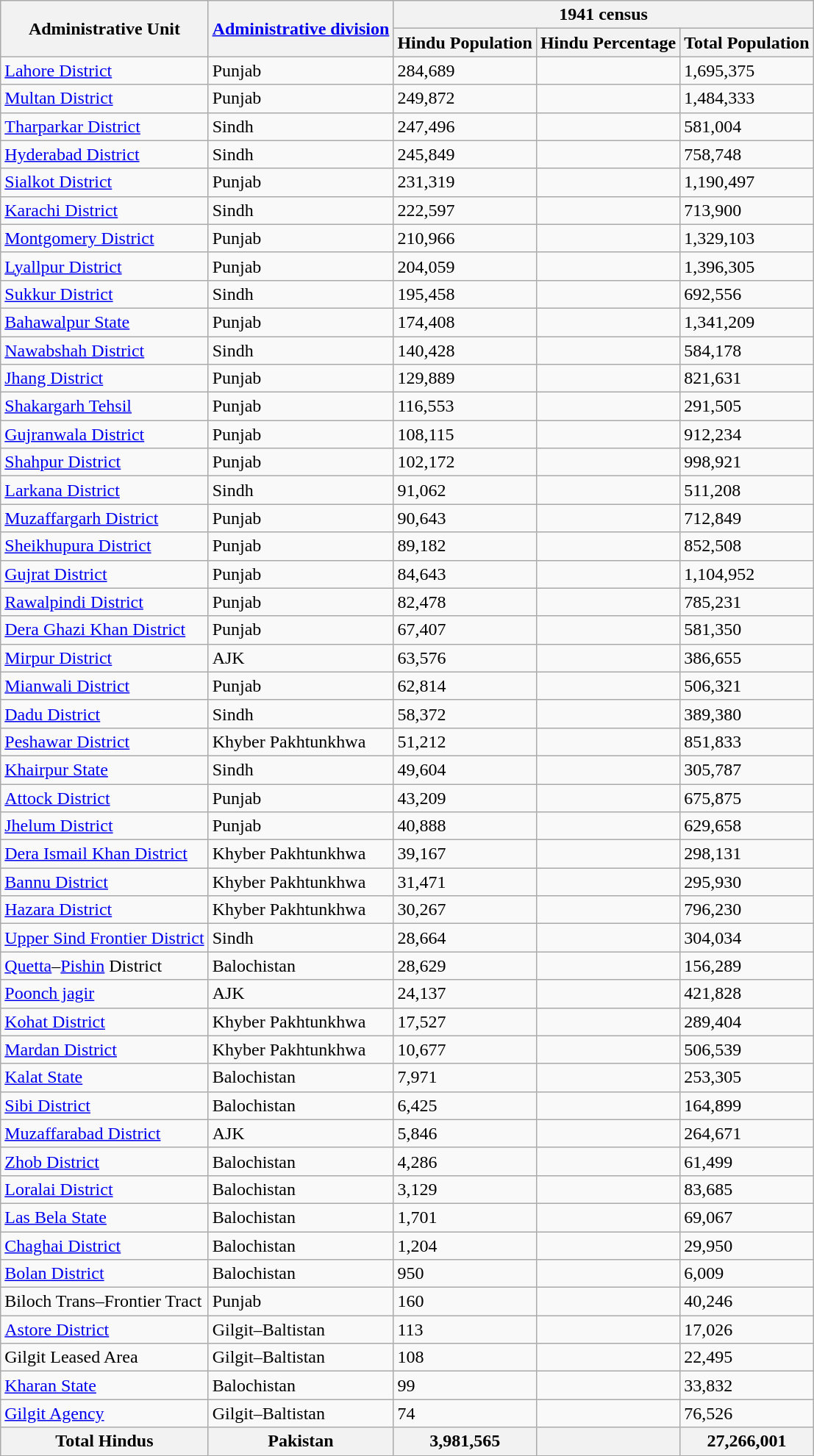<table class="wikitable sortable">
<tr>
<th rowspan="2">Administrative Unit</th>
<th rowspan="2"><a href='#'>Administrative division</a></th>
<th colspan="3">1941 census</th>
</tr>
<tr>
<th>Hindu Population</th>
<th>Hindu Percentage</th>
<th>Total Population</th>
</tr>
<tr>
<td><a href='#'>Lahore District</a></td>
<td>Punjab</td>
<td>284,689</td>
<td></td>
<td>1,695,375</td>
</tr>
<tr>
<td><a href='#'>Multan District</a></td>
<td>Punjab</td>
<td>249,872</td>
<td></td>
<td>1,484,333</td>
</tr>
<tr>
<td><a href='#'>Tharparkar District</a></td>
<td>Sindh</td>
<td>247,496</td>
<td></td>
<td>581,004</td>
</tr>
<tr>
<td><a href='#'>Hyderabad District</a></td>
<td>Sindh</td>
<td>245,849</td>
<td></td>
<td>758,748</td>
</tr>
<tr>
<td><a href='#'>Sialkot District</a></td>
<td>Punjab</td>
<td>231,319</td>
<td></td>
<td>1,190,497</td>
</tr>
<tr>
<td><a href='#'>Karachi District</a></td>
<td>Sindh</td>
<td>222,597</td>
<td></td>
<td>713,900</td>
</tr>
<tr>
<td><a href='#'>Montgomery District</a></td>
<td>Punjab</td>
<td>210,966</td>
<td></td>
<td>1,329,103</td>
</tr>
<tr>
<td><a href='#'>Lyallpur District</a></td>
<td>Punjab</td>
<td>204,059</td>
<td></td>
<td>1,396,305</td>
</tr>
<tr>
<td><a href='#'>Sukkur District</a></td>
<td>Sindh</td>
<td>195,458</td>
<td></td>
<td>692,556</td>
</tr>
<tr>
<td><a href='#'>Bahawalpur State</a></td>
<td>Punjab</td>
<td>174,408</td>
<td></td>
<td>1,341,209</td>
</tr>
<tr>
<td><a href='#'>Nawabshah District</a></td>
<td>Sindh</td>
<td>140,428</td>
<td></td>
<td>584,178</td>
</tr>
<tr>
<td><a href='#'>Jhang District</a></td>
<td>Punjab</td>
<td>129,889</td>
<td></td>
<td>821,631</td>
</tr>
<tr>
<td><a href='#'>Shakargarh Tehsil</a></td>
<td>Punjab</td>
<td>116,553</td>
<td></td>
<td>291,505</td>
</tr>
<tr>
<td><a href='#'>Gujranwala District</a></td>
<td>Punjab</td>
<td>108,115</td>
<td></td>
<td>912,234</td>
</tr>
<tr>
<td><a href='#'>Shahpur District</a></td>
<td>Punjab</td>
<td>102,172</td>
<td></td>
<td>998,921</td>
</tr>
<tr>
<td><a href='#'>Larkana District</a></td>
<td>Sindh</td>
<td>91,062</td>
<td></td>
<td>511,208</td>
</tr>
<tr>
<td><a href='#'>Muzaffargarh District</a></td>
<td>Punjab</td>
<td>90,643</td>
<td></td>
<td>712,849</td>
</tr>
<tr>
<td><a href='#'>Sheikhupura District</a></td>
<td>Punjab</td>
<td>89,182</td>
<td></td>
<td>852,508</td>
</tr>
<tr>
<td><a href='#'>Gujrat District</a></td>
<td>Punjab</td>
<td>84,643</td>
<td></td>
<td>1,104,952</td>
</tr>
<tr>
<td><a href='#'>Rawalpindi District</a></td>
<td>Punjab</td>
<td>82,478</td>
<td></td>
<td>785,231</td>
</tr>
<tr>
<td><a href='#'>Dera Ghazi Khan District</a></td>
<td>Punjab</td>
<td>67,407</td>
<td></td>
<td>581,350</td>
</tr>
<tr>
<td><a href='#'>Mirpur District</a></td>
<td>AJK</td>
<td>63,576</td>
<td></td>
<td>386,655</td>
</tr>
<tr>
<td><a href='#'>Mianwali District</a></td>
<td>Punjab</td>
<td>62,814</td>
<td></td>
<td>506,321</td>
</tr>
<tr>
<td><a href='#'>Dadu District</a></td>
<td>Sindh</td>
<td>58,372</td>
<td></td>
<td>389,380</td>
</tr>
<tr>
<td><a href='#'>Peshawar District</a></td>
<td>Khyber Pakhtunkhwa</td>
<td>51,212</td>
<td></td>
<td>851,833</td>
</tr>
<tr>
<td><a href='#'>Khairpur State</a></td>
<td>Sindh</td>
<td>49,604</td>
<td></td>
<td>305,787</td>
</tr>
<tr>
<td><a href='#'>Attock District</a></td>
<td>Punjab</td>
<td>43,209</td>
<td></td>
<td>675,875</td>
</tr>
<tr>
<td><a href='#'>Jhelum District</a></td>
<td>Punjab</td>
<td>40,888</td>
<td></td>
<td>629,658</td>
</tr>
<tr>
<td><a href='#'>Dera Ismail Khan District</a></td>
<td>Khyber Pakhtunkhwa</td>
<td>39,167</td>
<td></td>
<td>298,131</td>
</tr>
<tr>
<td><a href='#'>Bannu District</a></td>
<td>Khyber Pakhtunkhwa</td>
<td>31,471</td>
<td></td>
<td>295,930</td>
</tr>
<tr>
<td><a href='#'>Hazara District</a></td>
<td>Khyber Pakhtunkhwa</td>
<td>30,267</td>
<td></td>
<td>796,230</td>
</tr>
<tr>
<td><a href='#'>Upper Sind Frontier District</a></td>
<td>Sindh</td>
<td>28,664</td>
<td></td>
<td>304,034</td>
</tr>
<tr>
<td><a href='#'>Quetta</a>–<a href='#'>Pishin</a> District</td>
<td>Balochistan</td>
<td>28,629</td>
<td></td>
<td>156,289</td>
</tr>
<tr>
<td><a href='#'>Poonch jagir</a></td>
<td>AJK</td>
<td>24,137</td>
<td></td>
<td>421,828</td>
</tr>
<tr>
<td><a href='#'>Kohat District</a></td>
<td>Khyber Pakhtunkhwa</td>
<td>17,527</td>
<td></td>
<td>289,404</td>
</tr>
<tr>
<td><a href='#'>Mardan District</a></td>
<td>Khyber Pakhtunkhwa</td>
<td>10,677</td>
<td></td>
<td>506,539</td>
</tr>
<tr>
<td><a href='#'>Kalat State</a></td>
<td>Balochistan</td>
<td>7,971</td>
<td></td>
<td>253,305</td>
</tr>
<tr>
<td><a href='#'>Sibi District</a></td>
<td>Balochistan</td>
<td>6,425</td>
<td></td>
<td>164,899</td>
</tr>
<tr>
<td><a href='#'>Muzaffarabad District</a></td>
<td>AJK</td>
<td>5,846</td>
<td></td>
<td>264,671</td>
</tr>
<tr>
<td><a href='#'>Zhob District</a></td>
<td>Balochistan</td>
<td>4,286</td>
<td></td>
<td>61,499</td>
</tr>
<tr>
<td><a href='#'>Loralai District</a></td>
<td>Balochistan</td>
<td>3,129</td>
<td></td>
<td>83,685</td>
</tr>
<tr>
<td><a href='#'>Las Bela State</a></td>
<td>Balochistan</td>
<td>1,701</td>
<td></td>
<td>69,067</td>
</tr>
<tr>
<td><a href='#'>Chaghai District</a></td>
<td>Balochistan</td>
<td>1,204</td>
<td></td>
<td>29,950</td>
</tr>
<tr>
<td><a href='#'>Bolan District</a></td>
<td>Balochistan</td>
<td>950</td>
<td></td>
<td>6,009</td>
</tr>
<tr>
<td>Biloch Trans–Frontier Tract</td>
<td>Punjab</td>
<td>160</td>
<td></td>
<td>40,246</td>
</tr>
<tr>
<td><a href='#'>Astore District</a></td>
<td>Gilgit–Baltistan</td>
<td>113</td>
<td></td>
<td>17,026</td>
</tr>
<tr>
<td>Gilgit Leased Area</td>
<td>Gilgit–Baltistan</td>
<td>108</td>
<td></td>
<td>22,495</td>
</tr>
<tr>
<td><a href='#'>Kharan State</a></td>
<td>Balochistan</td>
<td>99</td>
<td></td>
<td>33,832</td>
</tr>
<tr>
<td><a href='#'>Gilgit Agency</a></td>
<td>Gilgit–Baltistan</td>
<td>74</td>
<td></td>
<td>76,526</td>
</tr>
<tr>
<th>Total Hindus</th>
<th>Pakistan</th>
<th>3,981,565</th>
<th></th>
<th>27,266,001</th>
</tr>
</table>
